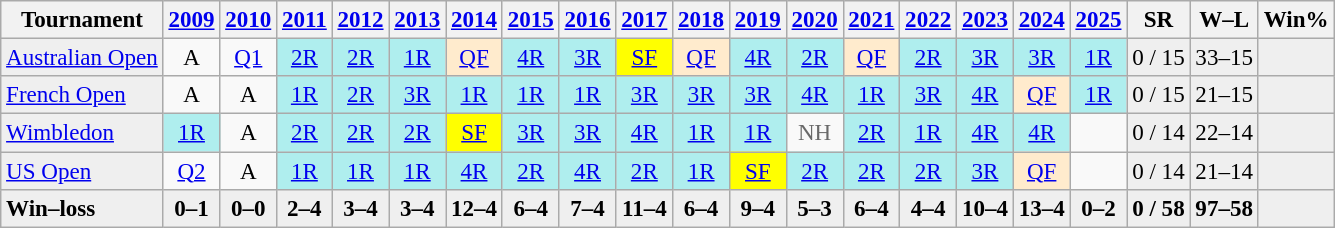<table class="wikitable nowrap" style=text-align:center;font-size:96%>
<tr>
<th>Tournament</th>
<th><a href='#'>2009</a></th>
<th><a href='#'>2010</a></th>
<th><a href='#'>2011</a></th>
<th><a href='#'>2012</a></th>
<th><a href='#'>2013</a></th>
<th><a href='#'>2014</a></th>
<th><a href='#'>2015</a></th>
<th><a href='#'>2016</a></th>
<th><a href='#'>2017</a></th>
<th><a href='#'>2018</a></th>
<th><a href='#'>2019</a></th>
<th><a href='#'>2020</a></th>
<th><a href='#'>2021</a></th>
<th><a href='#'>2022</a></th>
<th><a href='#'>2023</a></th>
<th><a href='#'>2024</a></th>
<th><a href='#'>2025</a></th>
<th>SR</th>
<th>W–L</th>
<th>Win%</th>
</tr>
<tr>
<td style="background:#efefef; text-align:left;"><a href='#'>Australian Open</a></td>
<td>A</td>
<td><a href='#'>Q1</a></td>
<td bgcolor=afeeee><a href='#'>2R</a></td>
<td bgcolor=afeeee><a href='#'>2R</a></td>
<td bgcolor=afeeee><a href='#'>1R</a></td>
<td bgcolor=ffebcd><a href='#'>QF</a></td>
<td bgcolor=afeeee><a href='#'>4R</a></td>
<td bgcolor=afeeee><a href='#'>3R</a></td>
<td style="background:yellow;"><a href='#'>SF</a></td>
<td bgcolor=ffebcd><a href='#'>QF</a></td>
<td bgcolor=afeeee><a href='#'>4R</a></td>
<td bgcolor=afeeee><a href='#'>2R</a></td>
<td bgcolor=ffebcd><a href='#'>QF</a></td>
<td bgcolor=afeeee><a href='#'>2R</a></td>
<td bgcolor=afeeee><a href='#'>3R</a></td>
<td bgcolor=afeeee><a href='#'>3R</a></td>
<td bgcolor=afeeee><a href='#'>1R</a></td>
<td bgcolor="efefef">0 / 15</td>
<td bgcolor=efefef>33–15</td>
<td bgcolor=efefef></td>
</tr>
<tr>
<td style="background:#efefef; text-align:left;"><a href='#'>French Open</a></td>
<td>A</td>
<td>A</td>
<td bgcolor=afeeee><a href='#'>1R</a></td>
<td bgcolor=afeeee><a href='#'>2R</a></td>
<td bgcolor=afeeee><a href='#'>3R</a></td>
<td bgcolor=afeeee><a href='#'>1R</a></td>
<td bgcolor=afeeee><a href='#'>1R</a></td>
<td bgcolor=afeeee><a href='#'>1R</a></td>
<td bgcolor=afeeee><a href='#'>3R</a></td>
<td bgcolor=afeeee><a href='#'>3R</a></td>
<td bgcolor=afeeee><a href='#'>3R</a></td>
<td bgcolor=afeeee><a href='#'>4R</a></td>
<td bgcolor=afeeee><a href='#'>1R</a></td>
<td bgcolor=afeeee><a href='#'>3R</a></td>
<td bgcolor=afeeee><a href='#'>4R</a></td>
<td bgcolor=ffebcd><a href='#'>QF</a></td>
<td bgcolor=afeeee><a href='#'>1R</a></td>
<td bgcolor="efefef">0 / 15</td>
<td bgcolor=efefef>21–15</td>
<td bgcolor=efefef></td>
</tr>
<tr>
<td style="background:#efefef; text-align:left;"><a href='#'>Wimbledon</a></td>
<td bgcolor=afeeee><a href='#'>1R</a></td>
<td>A</td>
<td bgcolor=afeeee><a href='#'>2R</a></td>
<td bgcolor=afeeee><a href='#'>2R</a></td>
<td bgcolor=afeeee><a href='#'>2R</a></td>
<td bgcolor=yellow><a href='#'>SF</a></td>
<td bgcolor=afeeee><a href='#'>3R</a></td>
<td bgcolor=afeeee><a href='#'>3R</a></td>
<td bgcolor=afeeee><a href='#'>4R</a></td>
<td bgcolor=afeeee><a href='#'>1R</a></td>
<td bgcolor=afeeee><a href='#'>1R</a></td>
<td style="color:dimGrey;">NH</td>
<td bgcolor=afeeee><a href='#'>2R</a></td>
<td bgcolor=afeeee><a href='#'>1R</a></td>
<td bgcolor=afeeee><a href='#'>4R</a></td>
<td bgcolor=afeeee><a href='#'>4R</a></td>
<td></td>
<td bgcolor="efefef">0 / 14</td>
<td bgcolor=efefef>22–14</td>
<td bgcolor=efefef></td>
</tr>
<tr>
<td style="background:#efefef; text-align:left;"><a href='#'>US Open</a></td>
<td><a href='#'>Q2</a></td>
<td>A</td>
<td bgcolor=afeeee><a href='#'>1R</a></td>
<td bgcolor=afeeee><a href='#'>1R</a></td>
<td bgcolor=afeeee><a href='#'>1R</a></td>
<td bgcolor=afeeee><a href='#'>4R</a></td>
<td bgcolor=afeeee><a href='#'>2R</a></td>
<td bgcolor=afeeee><a href='#'>4R</a></td>
<td bgcolor=afeeee><a href='#'>2R</a></td>
<td bgcolor=afeeee><a href='#'>1R</a></td>
<td bgcolor=yellow><a href='#'>SF</a></td>
<td bgcolor=afeeee><a href='#'>2R</a></td>
<td bgcolor=afeeee><a href='#'>2R</a></td>
<td bgcolor=afeeee><a href='#'>2R</a></td>
<td bgcolor=afeeee><a href='#'>3R</a></td>
<td bgcolor=ffebcd><a href='#'>QF</a></td>
<td></td>
<td bgcolor="efefef">0 / 14</td>
<td bgcolor=efefef>21–14</td>
<td bgcolor=efefef></td>
</tr>
<tr style="font-weight:bold; background:#efefef;">
<td style=text-align:left>Win–loss</td>
<td>0–1</td>
<td>0–0</td>
<td>2–4</td>
<td>3–4</td>
<td>3–4</td>
<td>12–4</td>
<td>6–4</td>
<td>7–4</td>
<td>11–4</td>
<td>6–4</td>
<td>9–4</td>
<td>5–3</td>
<td>6–4</td>
<td>4–4</td>
<td>10–4</td>
<td>13–4</td>
<td>0–2</td>
<td>0 / 58</td>
<td>97–58</td>
<td></td>
</tr>
</table>
